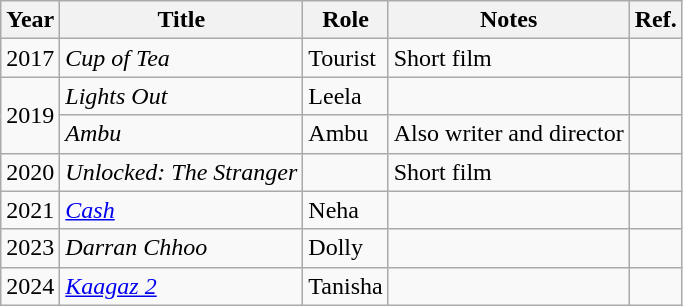<table class="wikitable sortable">
<tr>
<th>Year</th>
<th>Title</th>
<th>Role</th>
<th class="unsortable">Notes</th>
<th class="unsortable">Ref.</th>
</tr>
<tr>
<td>2017</td>
<td><em>Cup of Tea</em></td>
<td>Tourist</td>
<td>Short film</td>
<td></td>
</tr>
<tr>
<td rowspan="2">2019</td>
<td><em>Lights Out</em></td>
<td>Leela</td>
<td></td>
<td></td>
</tr>
<tr>
<td><em>Ambu</em></td>
<td>Ambu</td>
<td>Also writer and director</td>
<td></td>
</tr>
<tr>
<td>2020</td>
<td><em>Unlocked: The Stranger</em></td>
<td></td>
<td>Short film</td>
<td></td>
</tr>
<tr>
<td>2021</td>
<td><em><a href='#'>Cash</a></em></td>
<td>Neha</td>
<td></td>
<td></td>
</tr>
<tr>
<td>2023</td>
<td><em>Darran Chhoo</em></td>
<td>Dolly</td>
<td></td>
<td></td>
</tr>
<tr>
<td>2024</td>
<td><em><a href='#'>Kaagaz 2</a></em></td>
<td>Tanisha</td>
<td></td>
<td></td>
</tr>
</table>
